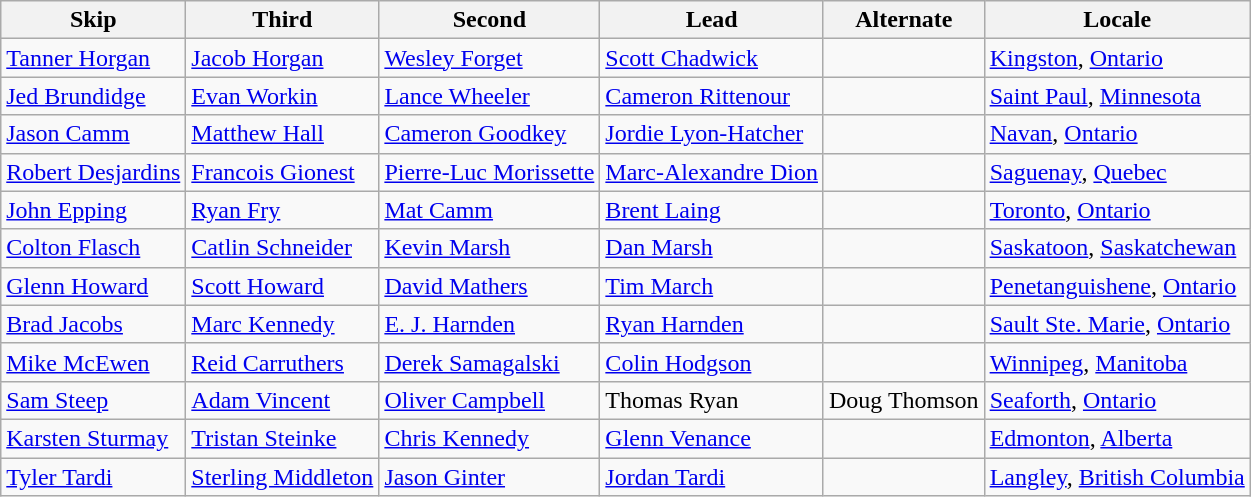<table class=wikitable>
<tr>
<th scope="col">Skip</th>
<th scope="col">Third</th>
<th scope="col">Second</th>
<th scope="col">Lead</th>
<th scope="col">Alternate</th>
<th scope="col">Locale</th>
</tr>
<tr>
<td><a href='#'>Tanner Horgan</a></td>
<td><a href='#'>Jacob Horgan</a></td>
<td><a href='#'>Wesley Forget</a></td>
<td><a href='#'>Scott Chadwick</a></td>
<td></td>
<td> <a href='#'>Kingston</a>, <a href='#'>Ontario</a></td>
</tr>
<tr>
<td><a href='#'>Jed Brundidge</a></td>
<td><a href='#'>Evan Workin</a></td>
<td><a href='#'>Lance Wheeler</a></td>
<td><a href='#'>Cameron Rittenour</a></td>
<td></td>
<td> <a href='#'>Saint Paul</a>, <a href='#'>Minnesota</a></td>
</tr>
<tr>
<td><a href='#'>Jason Camm</a></td>
<td><a href='#'>Matthew Hall</a></td>
<td><a href='#'>Cameron Goodkey</a></td>
<td><a href='#'>Jordie Lyon-Hatcher</a></td>
<td></td>
<td> <a href='#'>Navan</a>, <a href='#'>Ontario</a></td>
</tr>
<tr>
<td><a href='#'>Robert Desjardins</a></td>
<td><a href='#'>Francois Gionest</a></td>
<td><a href='#'>Pierre-Luc Morissette</a></td>
<td><a href='#'>Marc-Alexandre Dion</a></td>
<td></td>
<td> <a href='#'>Saguenay</a>, <a href='#'>Quebec</a></td>
</tr>
<tr>
<td><a href='#'>John Epping</a></td>
<td><a href='#'>Ryan Fry</a></td>
<td><a href='#'>Mat Camm</a></td>
<td><a href='#'>Brent Laing</a></td>
<td></td>
<td> <a href='#'>Toronto</a>, <a href='#'>Ontario</a></td>
</tr>
<tr>
<td><a href='#'>Colton Flasch</a></td>
<td><a href='#'>Catlin Schneider</a></td>
<td><a href='#'>Kevin Marsh</a></td>
<td><a href='#'>Dan Marsh</a></td>
<td></td>
<td> <a href='#'>Saskatoon</a>, <a href='#'>Saskatchewan</a></td>
</tr>
<tr>
<td><a href='#'>Glenn Howard</a></td>
<td><a href='#'>Scott Howard</a></td>
<td><a href='#'>David Mathers</a></td>
<td><a href='#'>Tim March</a></td>
<td></td>
<td> <a href='#'>Penetanguishene</a>, <a href='#'>Ontario</a></td>
</tr>
<tr>
<td><a href='#'>Brad Jacobs</a></td>
<td><a href='#'>Marc Kennedy</a></td>
<td><a href='#'>E. J. Harnden</a></td>
<td><a href='#'>Ryan Harnden</a></td>
<td></td>
<td> <a href='#'>Sault Ste. Marie</a>, <a href='#'>Ontario</a></td>
</tr>
<tr>
<td><a href='#'>Mike McEwen</a></td>
<td><a href='#'>Reid Carruthers</a></td>
<td><a href='#'>Derek Samagalski</a></td>
<td><a href='#'>Colin Hodgson</a></td>
<td></td>
<td> <a href='#'>Winnipeg</a>, <a href='#'>Manitoba</a></td>
</tr>
<tr>
<td><a href='#'>Sam Steep</a></td>
<td><a href='#'>Adam Vincent</a></td>
<td><a href='#'>Oliver Campbell</a></td>
<td>Thomas Ryan</td>
<td>Doug Thomson</td>
<td> <a href='#'>Seaforth</a>, <a href='#'>Ontario</a></td>
</tr>
<tr>
<td><a href='#'>Karsten Sturmay</a></td>
<td><a href='#'>Tristan Steinke</a></td>
<td><a href='#'>Chris Kennedy</a></td>
<td><a href='#'>Glenn Venance</a></td>
<td></td>
<td> <a href='#'>Edmonton</a>, <a href='#'>Alberta</a></td>
</tr>
<tr>
<td><a href='#'>Tyler Tardi</a></td>
<td><a href='#'>Sterling Middleton</a></td>
<td><a href='#'>Jason Ginter</a></td>
<td><a href='#'>Jordan Tardi</a></td>
<td></td>
<td> <a href='#'>Langley</a>, <a href='#'>British Columbia</a></td>
</tr>
</table>
